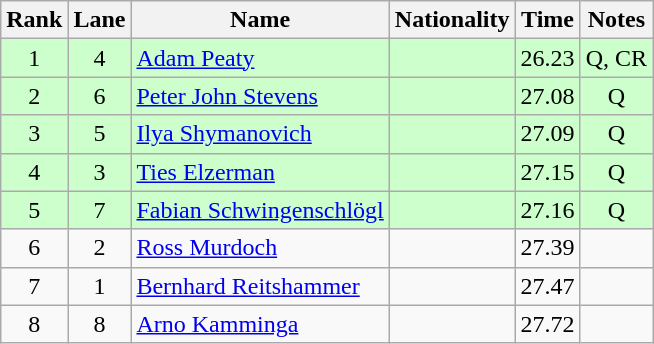<table class="wikitable sortable" style="text-align:center">
<tr>
<th>Rank</th>
<th>Lane</th>
<th>Name</th>
<th>Nationality</th>
<th>Time</th>
<th>Notes</th>
</tr>
<tr bgcolor=ccffcc>
<td>1</td>
<td>4</td>
<td align=left><a href='#'>Adam Peaty</a></td>
<td align=left></td>
<td>26.23</td>
<td>Q, CR</td>
</tr>
<tr bgcolor=ccffcc>
<td>2</td>
<td>6</td>
<td align=left><a href='#'>Peter John Stevens</a></td>
<td align=left></td>
<td>27.08</td>
<td>Q</td>
</tr>
<tr bgcolor=ccffcc>
<td>3</td>
<td>5</td>
<td align=left><a href='#'>Ilya Shymanovich</a></td>
<td align=left></td>
<td>27.09</td>
<td>Q</td>
</tr>
<tr bgcolor=ccffcc>
<td>4</td>
<td>3</td>
<td align=left><a href='#'>Ties Elzerman</a></td>
<td align=left></td>
<td>27.15</td>
<td>Q</td>
</tr>
<tr bgcolor=ccffcc>
<td>5</td>
<td>7</td>
<td align=left><a href='#'>Fabian Schwingenschlögl</a></td>
<td align=left></td>
<td>27.16</td>
<td>Q</td>
</tr>
<tr>
<td>6</td>
<td>2</td>
<td align=left><a href='#'>Ross Murdoch</a></td>
<td align=left></td>
<td>27.39</td>
<td></td>
</tr>
<tr>
<td>7</td>
<td>1</td>
<td align=left><a href='#'>Bernhard Reitshammer</a></td>
<td align=left></td>
<td>27.47</td>
<td></td>
</tr>
<tr>
<td>8</td>
<td>8</td>
<td align=left><a href='#'>Arno Kamminga</a></td>
<td align=left></td>
<td>27.72</td>
<td></td>
</tr>
</table>
